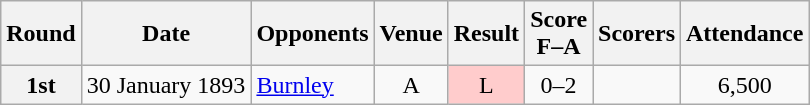<table class="wikitable" style="text-align:center">
<tr>
<th scope="col">Round</th>
<th scope="col">Date</th>
<th scope="col">Opponents</th>
<th scope="col">Venue</th>
<th scope="col">Result</th>
<th scope="col">Score<br>F–A</th>
<th scope="col">Scorers</th>
<th scope="col">Attendance</th>
</tr>
<tr>
<th scope="row">1st</th>
<td align="left">30 January 1893</td>
<td align="left"><a href='#'>Burnley</a></td>
<td>A</td>
<td style=background:#fcc>L</td>
<td>0–2</td>
<td></td>
<td>6,500</td>
</tr>
</table>
